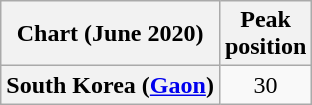<table class="wikitable plainrowheaders" style="text-align:center">
<tr>
<th scope="col">Chart (June 2020)</th>
<th scope="col">Peak<br>position</th>
</tr>
<tr>
<th scope="row">South Korea (<a href='#'>Gaon</a>)</th>
<td>30</td>
</tr>
</table>
